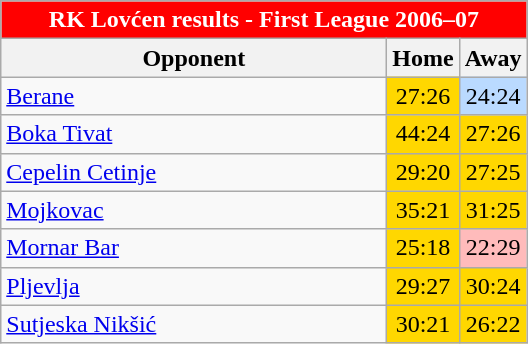<table class="wikitable" style="text-align:center">
<tr>
<th colspan=10 style="background:red;color:white;">RK Lovćen results - First League 2006–07</th>
</tr>
<tr>
<th width=250>Opponent</th>
<th>Home</th>
<th>Away</th>
</tr>
<tr>
<td align=left><a href='#'>Berane</a></td>
<td style="background:gold">27:26</td>
<td style="background:#badaff">24:24</td>
</tr>
<tr>
<td align=left><a href='#'>Boka Tivat</a></td>
<td style="background:gold">44:24</td>
<td style="background:gold">27:26</td>
</tr>
<tr>
<td align=left><a href='#'>Cepelin Cetinje</a></td>
<td style="background:gold">29:20</td>
<td style="background:gold">27:25</td>
</tr>
<tr>
<td align=left><a href='#'>Mojkovac</a></td>
<td style="background:gold">35:21</td>
<td style="background:gold">31:25</td>
</tr>
<tr>
<td align=left><a href='#'>Mornar Bar</a></td>
<td style="background:gold">25:18</td>
<td style="background:#ffbbbb;">22:29</td>
</tr>
<tr>
<td align=left><a href='#'>Pljevlja</a></td>
<td style="background:gold">29:27</td>
<td style="background:gold">30:24</td>
</tr>
<tr>
<td align=left><a href='#'>Sutjeska Nikšić</a></td>
<td style="background:gold">30:21</td>
<td style="background:gold">26:22</td>
</tr>
</table>
